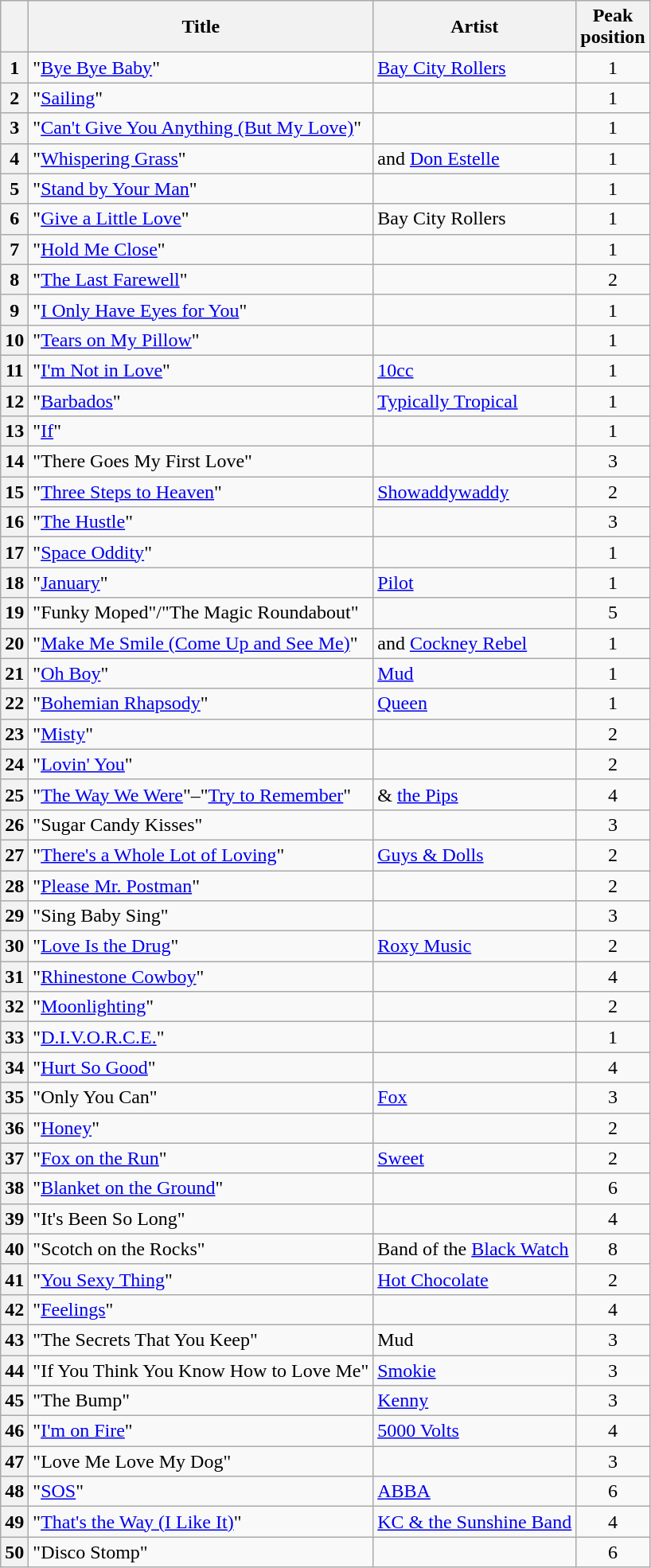<table class="wikitable sortable plainrowheaders">
<tr>
<th scope=col></th>
<th scope=col>Title</th>
<th scope=col>Artist</th>
<th scope=col>Peak<br>position</th>
</tr>
<tr>
<th scope=row style="text-align:center;">1</th>
<td>"<a href='#'>Bye Bye Baby</a>"</td>
<td><a href='#'>Bay City Rollers</a></td>
<td align="center">1</td>
</tr>
<tr>
<th scope=row style="text-align:center;">2</th>
<td>"<a href='#'>Sailing</a>"</td>
<td></td>
<td align="center">1</td>
</tr>
<tr>
<th scope=row style="text-align:center;">3</th>
<td>"<a href='#'>Can't Give You Anything (But My Love)</a>"</td>
<td></td>
<td align="center">1</td>
</tr>
<tr>
<th scope=row style="text-align:center;">4</th>
<td>"<a href='#'>Whispering Grass</a>"</td>
<td> and <a href='#'>Don Estelle</a></td>
<td align="center">1</td>
</tr>
<tr>
<th scope=row style="text-align:center;">5</th>
<td>"<a href='#'>Stand by Your Man</a>"</td>
<td></td>
<td align="center">1</td>
</tr>
<tr>
<th scope=row style="text-align:center;">6</th>
<td>"<a href='#'>Give a Little Love</a>"</td>
<td>Bay City Rollers</td>
<td align="center">1</td>
</tr>
<tr>
<th scope=row style="text-align:center;">7</th>
<td>"<a href='#'>Hold Me Close</a>"</td>
<td></td>
<td align="center">1</td>
</tr>
<tr>
<th scope=row style="text-align:center;">8</th>
<td>"<a href='#'>The Last Farewell</a>"</td>
<td></td>
<td align="center">2</td>
</tr>
<tr>
<th scope=row style="text-align:center;">9</th>
<td>"<a href='#'>I Only Have Eyes for You</a>"</td>
<td></td>
<td align="center">1</td>
</tr>
<tr>
<th scope=row style="text-align:center;">10</th>
<td>"<a href='#'>Tears on My Pillow</a>"</td>
<td></td>
<td align="center">1</td>
</tr>
<tr>
<th scope=row style="text-align:center;">11</th>
<td>"<a href='#'>I'm Not in Love</a>"</td>
<td><a href='#'>10cc</a></td>
<td align="center">1</td>
</tr>
<tr>
<th scope=row style="text-align:center;">12</th>
<td>"<a href='#'>Barbados</a>"</td>
<td><a href='#'>Typically Tropical</a></td>
<td align="center">1</td>
</tr>
<tr>
<th scope=row style="text-align:center;">13</th>
<td>"<a href='#'>If</a>"</td>
<td></td>
<td align="center">1</td>
</tr>
<tr>
<th scope=row style="text-align:center;">14</th>
<td>"There Goes My First Love"</td>
<td></td>
<td align="center">3</td>
</tr>
<tr>
<th scope=row style="text-align:center;">15</th>
<td>"<a href='#'>Three Steps to Heaven</a>"</td>
<td><a href='#'>Showaddywaddy</a></td>
<td align="center">2</td>
</tr>
<tr>
<th scope=row style="text-align:center;">16</th>
<td>"<a href='#'>The Hustle</a>"</td>
<td></td>
<td align="center">3</td>
</tr>
<tr>
<th scope=row style="text-align:center;">17</th>
<td>"<a href='#'>Space Oddity</a>"</td>
<td></td>
<td align="center">1</td>
</tr>
<tr>
<th scope=row style="text-align:center;">18</th>
<td>"<a href='#'>January</a>"</td>
<td><a href='#'>Pilot</a></td>
<td align="center">1</td>
</tr>
<tr>
<th scope=row style="text-align:center;">19</th>
<td>"Funky Moped"/"The Magic Roundabout"</td>
<td></td>
<td align="center">5</td>
</tr>
<tr>
<th scope=row style="text-align:center;">20</th>
<td>"<a href='#'>Make Me Smile (Come Up and See Me)</a>"</td>
<td> and <a href='#'>Cockney Rebel</a></td>
<td align="center">1</td>
</tr>
<tr>
<th scope=row style="text-align:center;">21</th>
<td>"<a href='#'>Oh Boy</a>"</td>
<td><a href='#'>Mud</a></td>
<td align="center">1</td>
</tr>
<tr>
<th scope=row style="text-align:center;">22</th>
<td>"<a href='#'>Bohemian Rhapsody</a>"</td>
<td><a href='#'>Queen</a></td>
<td align="center">1</td>
</tr>
<tr>
<th scope=row style="text-align:center;">23</th>
<td>"<a href='#'>Misty</a>"</td>
<td></td>
<td align="center">2</td>
</tr>
<tr>
<th scope=row style="text-align:center;">24</th>
<td>"<a href='#'>Lovin' You</a>"</td>
<td></td>
<td align="center">2</td>
</tr>
<tr>
<th scope=row style="text-align:center;">25</th>
<td>"<a href='#'>The Way We Were</a>"–"<a href='#'>Try to Remember</a>"</td>
<td> & <a href='#'>the Pips</a></td>
<td align="center">4</td>
</tr>
<tr>
<th scope=row style="text-align:center;">26</th>
<td>"Sugar Candy Kisses"</td>
<td></td>
<td align="center">3</td>
</tr>
<tr>
<th scope=row style="text-align:center;">27</th>
<td>"<a href='#'>There's a Whole Lot of Loving</a>"</td>
<td><a href='#'>Guys & Dolls</a></td>
<td align="center">2</td>
</tr>
<tr>
<th scope=row style="text-align:center;">28</th>
<td>"<a href='#'>Please Mr. Postman</a>"</td>
<td></td>
<td align="center">2</td>
</tr>
<tr>
<th scope=row style="text-align:center;">29</th>
<td>"Sing Baby Sing"</td>
<td></td>
<td align="center">3</td>
</tr>
<tr>
<th scope=row style="text-align:center;">30</th>
<td>"<a href='#'>Love Is the Drug</a>"</td>
<td><a href='#'>Roxy Music</a></td>
<td align="center">2</td>
</tr>
<tr>
<th scope=row style="text-align:center;">31</th>
<td>"<a href='#'>Rhinestone Cowboy</a>"</td>
<td></td>
<td align="center">4</td>
</tr>
<tr>
<th scope=row style="text-align:center;">32</th>
<td>"<a href='#'>Moonlighting</a>"</td>
<td></td>
<td align="center">2</td>
</tr>
<tr>
<th scope=row style="text-align:center;">33</th>
<td>"<a href='#'>D.I.V.O.R.C.E.</a>"</td>
<td></td>
<td align="center">1</td>
</tr>
<tr>
<th scope=row style="text-align:center;">34</th>
<td>"<a href='#'>Hurt So Good</a>"</td>
<td></td>
<td align="center">4</td>
</tr>
<tr>
<th scope=row style="text-align:center;">35</th>
<td>"Only You Can"</td>
<td><a href='#'>Fox</a></td>
<td align="center">3</td>
</tr>
<tr>
<th scope=row style="text-align:center;">36</th>
<td>"<a href='#'>Honey</a>"</td>
<td></td>
<td align="center">2</td>
</tr>
<tr>
<th scope=row style="text-align:center;">37</th>
<td>"<a href='#'>Fox on the Run</a>"</td>
<td><a href='#'>Sweet</a></td>
<td align="center">2</td>
</tr>
<tr>
<th scope=row style="text-align:center;">38</th>
<td>"<a href='#'>Blanket on the Ground</a>"</td>
<td></td>
<td align="center">6</td>
</tr>
<tr>
<th scope=row style="text-align:center;">39</th>
<td>"It's Been So Long"</td>
<td></td>
<td align="center">4</td>
</tr>
<tr>
<th scope=row style="text-align:center;">40</th>
<td>"Scotch on the Rocks"</td>
<td>Band of the <a href='#'>Black Watch</a></td>
<td align="center">8</td>
</tr>
<tr>
<th scope=row style="text-align:center;">41</th>
<td>"<a href='#'>You Sexy Thing</a>"</td>
<td><a href='#'>Hot Chocolate</a></td>
<td align="center">2</td>
</tr>
<tr>
<th scope=row style="text-align:center;">42</th>
<td>"<a href='#'>Feelings</a>"</td>
<td></td>
<td align="center">4</td>
</tr>
<tr>
<th scope=row style="text-align:center;">43</th>
<td>"The Secrets That You Keep"</td>
<td>Mud</td>
<td align="center">3</td>
</tr>
<tr>
<th scope=row style="text-align:center;">44</th>
<td>"If You Think You Know How to Love Me"</td>
<td><a href='#'>Smokie</a></td>
<td align="center">3</td>
</tr>
<tr>
<th scope=row style="text-align:center;">45</th>
<td>"The Bump"</td>
<td><a href='#'>Kenny</a></td>
<td align="center">3</td>
</tr>
<tr>
<th scope=row style="text-align:center;">46</th>
<td>"<a href='#'>I'm on Fire</a>"</td>
<td><a href='#'>5000 Volts</a></td>
<td align="center">4</td>
</tr>
<tr>
<th scope=row style="text-align:center;">47</th>
<td>"Love Me Love My Dog"</td>
<td></td>
<td align="center">3</td>
</tr>
<tr>
<th scope=row style="text-align:center;">48</th>
<td>"<a href='#'>SOS</a>"</td>
<td><a href='#'>ABBA</a></td>
<td align="center">6</td>
</tr>
<tr>
<th scope=row style="text-align:center;">49</th>
<td>"<a href='#'>That's the Way (I Like It)</a>"</td>
<td><a href='#'>KC & the Sunshine Band</a></td>
<td align="center">4</td>
</tr>
<tr>
<th scope=row style="text-align:center;">50</th>
<td>"Disco Stomp"</td>
<td></td>
<td align="center">6</td>
</tr>
</table>
